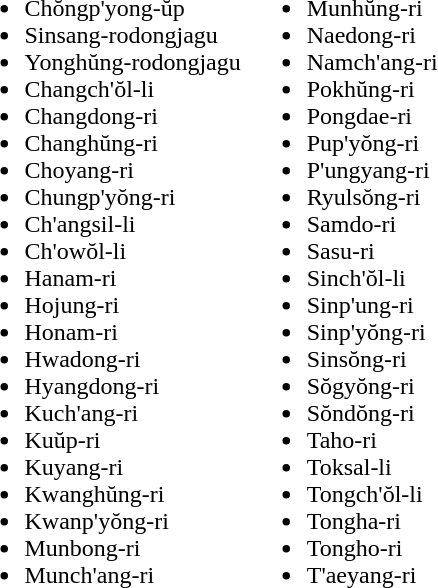<table>
<tr>
<td valign="top"><br><ul><li>Chŏngp'yong-ŭp</li><li>Sinsang-rodongjagu</li><li>Yonghŭng-rodongjagu</li><li>Changch'ŏl-li</li><li>Changdong-ri</li><li>Changhŭng-ri</li><li>Choyang-ri</li><li>Chungp'yŏng-ri</li><li>Ch'angsil-li</li><li>Ch'owŏl-li</li><li>Hanam-ri</li><li>Hojung-ri</li><li>Honam-ri</li><li>Hwadong-ri</li><li>Hyangdong-ri</li><li>Kuch'ang-ri</li><li>Kuŭp-ri</li><li>Kuyang-ri</li><li>Kwanghŭng-ri</li><li>Kwanp'yŏng-ri</li><li>Munbong-ri</li><li>Munch'ang-ri</li></ul></td>
<td valign="top"><br><ul><li>Munhŭng-ri</li><li>Naedong-ri</li><li>Namch'ang-ri</li><li>Pokhŭng-ri</li><li>Pongdae-ri</li><li>Pup'yŏng-ri</li><li>P'ungyang-ri</li><li>Ryulsŏng-ri</li><li>Samdo-ri</li><li>Sasu-ri</li><li>Sinch'ŏl-li</li><li>Sinp'ung-ri</li><li>Sinp'yŏng-ri</li><li>Sinsŏng-ri</li><li>Sŏgyŏng-ri</li><li>Sŏndŏng-ri</li><li>Taho-ri</li><li>Toksal-li</li><li>Tongch'ŏl-li</li><li>Tongha-ri</li><li>Tongho-ri</li><li>T'aeyang-ri</li></ul></td>
</tr>
</table>
